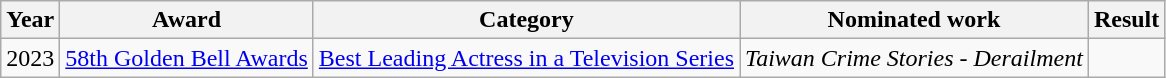<table class="wikitable sortable">
<tr>
<th>Year</th>
<th>Award</th>
<th>Category</th>
<th>Nominated work</th>
<th>Result</th>
</tr>
<tr>
<td>2023</td>
<td><a href='#'>58th Golden Bell Awards</a></td>
<td><a href='#'>Best Leading Actress in a Television Series</a></td>
<td><em>Taiwan Crime Stories - Derailment</em></td>
<td></td>
</tr>
</table>
